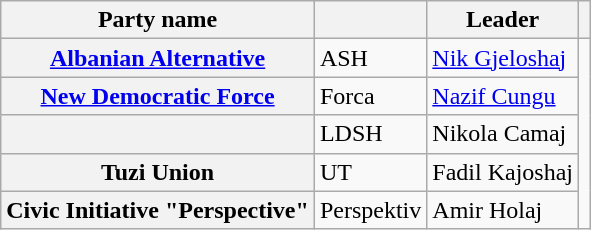<table class="wikitable">
<tr>
<th>Party name</th>
<th></th>
<th>Leader</th>
<th></th>
</tr>
<tr>
<th><a href='#'>Albanian Alternative</a></th>
<td>ASH</td>
<td><a href='#'>Nik Gjeloshaj</a></td>
<td rowspan="5"></td>
</tr>
<tr>
<th><a href='#'>New Democratic Force</a></th>
<td>Forca</td>
<td><a href='#'>Nazif Cungu</a></td>
</tr>
<tr>
<th></th>
<td>LDSH</td>
<td>Nikola Camaj</td>
</tr>
<tr>
<th>Tuzi Union</th>
<td>UT</td>
<td>Fadil Kajoshaj</td>
</tr>
<tr>
<th>Civic Initiative "Perspective"</th>
<td>Perspektiv</td>
<td>Amir Holaj</td>
</tr>
</table>
